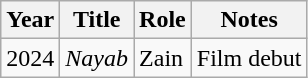<table class="wikitable">
<tr>
<th>Year</th>
<th>Title</th>
<th>Role</th>
<th>Notes</th>
</tr>
<tr>
<td>2024</td>
<td><em>Nayab</em></td>
<td>Zain</td>
<td>Film debut</td>
</tr>
</table>
